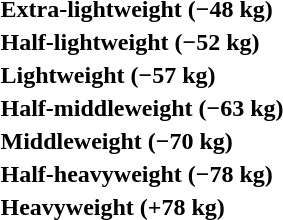<table>
<tr>
<th rowspan=2 style="text-align:left;">Extra-lightweight (−48 kg)</th>
<td rowspan=2></td>
<td rowspan=2></td>
<td></td>
</tr>
<tr>
<td></td>
</tr>
<tr>
<th rowspan=2 style="text-align:left;">Half-lightweight (−52 kg)</th>
<td rowspan=2></td>
<td rowspan=2></td>
<td></td>
</tr>
<tr>
<td></td>
</tr>
<tr>
<th rowspan=2 style="text-align:left;">Lightweight (−57 kg)</th>
<td rowspan=2></td>
<td rowspan=2></td>
<td></td>
</tr>
<tr>
<td></td>
</tr>
<tr>
<th rowspan=2 style="text-align:left;">Half-middleweight (−63 kg)</th>
<td rowspan=2></td>
<td rowspan=2></td>
<td></td>
</tr>
<tr>
<td></td>
</tr>
<tr>
<th rowspan=2 style="text-align:left;">Middleweight (−70 kg)</th>
<td rowspan=2></td>
<td rowspan=2></td>
<td></td>
</tr>
<tr>
<td></td>
</tr>
<tr>
<th rowspan=2 style="text-align:left;">Half-heavyweight (−78 kg)</th>
<td rowspan=2></td>
<td rowspan=2></td>
<td></td>
</tr>
<tr>
<td></td>
</tr>
<tr>
<th rowspan=2 style="text-align:left;">Heavyweight (+78 kg)</th>
<td rowspan=2></td>
<td rowspan=2></td>
<td></td>
</tr>
<tr>
<td></td>
</tr>
</table>
